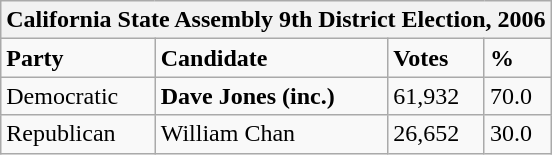<table class="wikitable">
<tr>
<th colspan="4">California State Assembly 9th District Election, 2006</th>
</tr>
<tr>
<td><strong>Party</strong></td>
<td><strong>Candidate</strong></td>
<td><strong>Votes</strong></td>
<td><strong>%</strong></td>
</tr>
<tr>
<td>Democratic</td>
<td><strong>Dave Jones (inc.)</strong></td>
<td>61,932</td>
<td>70.0</td>
</tr>
<tr>
<td>Republican</td>
<td>William Chan</td>
<td>26,652</td>
<td>30.0</td>
</tr>
</table>
